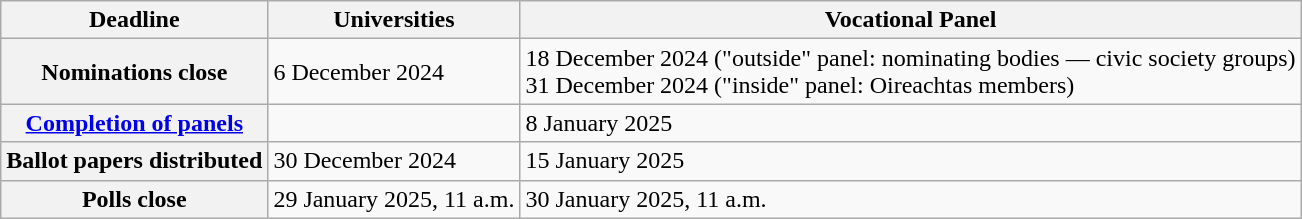<table class="wikitable">
<tr>
<th>Deadline</th>
<th>Universities</th>
<th>Vocational Panel</th>
</tr>
<tr>
<th>Nominations close</th>
<td>6 December 2024</td>
<td>18 December 2024 ("outside" panel: nominating bodies — civic society groups)<br>31 December 2024 ("inside" panel: Oireachtas members)</td>
</tr>
<tr>
<th><a href='#'>Completion of panels</a></th>
<td></td>
<td>8 January 2025</td>
</tr>
<tr>
<th>Ballot papers distributed</th>
<td>30 December 2024</td>
<td>15 January 2025</td>
</tr>
<tr>
<th>Polls close</th>
<td>29 January 2025, 11 a.m.</td>
<td>30 January 2025, 11 a.m.</td>
</tr>
</table>
